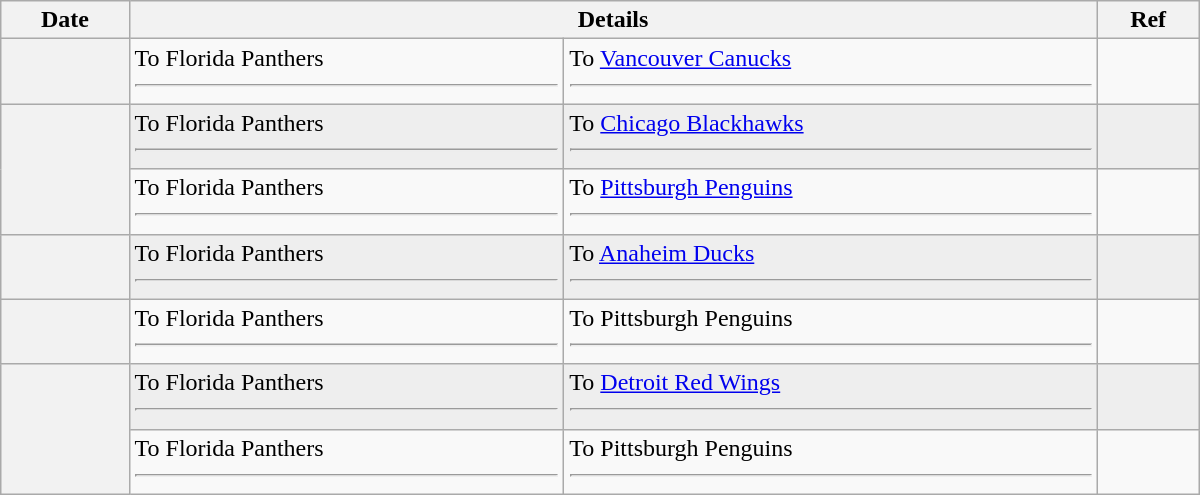<table class="wikitable plainrowheaders" style="width: 50em;">
<tr>
<th scope="col">Date</th>
<th scope="col" colspan="2">Details</th>
<th scope="col">Ref</th>
</tr>
<tr>
<th scope="row"></th>
<td valign="top">To Florida Panthers<hr></td>
<td valign="top">To <a href='#'>Vancouver Canucks</a><hr></td>
<td></td>
</tr>
<tr bgcolor="#eeeeee">
<th scope="row" rowspan=2></th>
<td valign="top">To Florida Panthers<hr></td>
<td valign="top">To <a href='#'>Chicago Blackhawks</a><hr></td>
<td></td>
</tr>
<tr>
<td valign="top">To Florida Panthers <hr></td>
<td valign="top">To <a href='#'>Pittsburgh Penguins</a> <hr></td>
<td></td>
</tr>
<tr bgcolor="#eeeeee">
<th scope="row"></th>
<td valign="top">To Florida Panthers<hr></td>
<td valign="top">To <a href='#'>Anaheim Ducks</a><hr></td>
<td></td>
</tr>
<tr>
<th scope="row"></th>
<td valign="top">To Florida Panthers<hr></td>
<td valign="top">To Pittsburgh Penguins<hr></td>
<td></td>
</tr>
<tr bgcolor="#eeeeee">
<th scope="row" rowspan=2></th>
<td valign="top">To Florida Panthers<hr></td>
<td valign="top">To <a href='#'>Detroit Red Wings</a><hr></td>
<td></td>
</tr>
<tr>
<td valign="top">To Florida Panthers <hr> </td>
<td valign="top">To Pittsburgh Penguins <hr> </td>
<td></td>
</tr>
</table>
